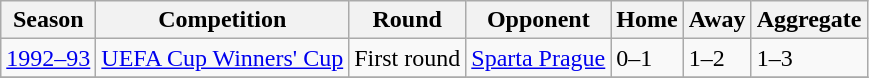<table class="wikitable">
<tr>
<th>Season</th>
<th>Competition</th>
<th>Round</th>
<th>Opponent</th>
<th>Home</th>
<th>Away</th>
<th>Aggregate</th>
</tr>
<tr>
<td><a href='#'>1992–93</a></td>
<td><a href='#'>UEFA Cup Winners' Cup</a></td>
<td>First round</td>
<td> <a href='#'>Sparta Prague</a></td>
<td align="centr">0–1</td>
<td align="centr">1–2</td>
<td align="centr">1–3</td>
</tr>
<tr>
</tr>
</table>
